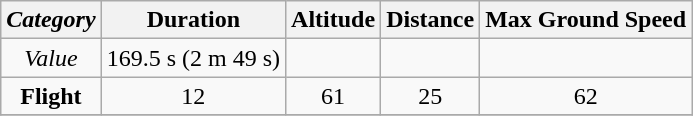<table class="wikitable" style="text-align:center">
<tr>
<th><em>Category</em></th>
<th>Duration</th>
<th>Altitude</th>
<th>Distance</th>
<th>Max Ground Speed</th>
</tr>
<tr>
<td><em>Value</em></td>
<td>169.5 s (2 m 49 s)</td>
<td></td>
<td></td>
<td></td>
</tr>
<tr>
<td><strong>Flight</strong></td>
<td>12</td>
<td>61</td>
<td>25</td>
<td>62</td>
</tr>
<tr>
</tr>
</table>
